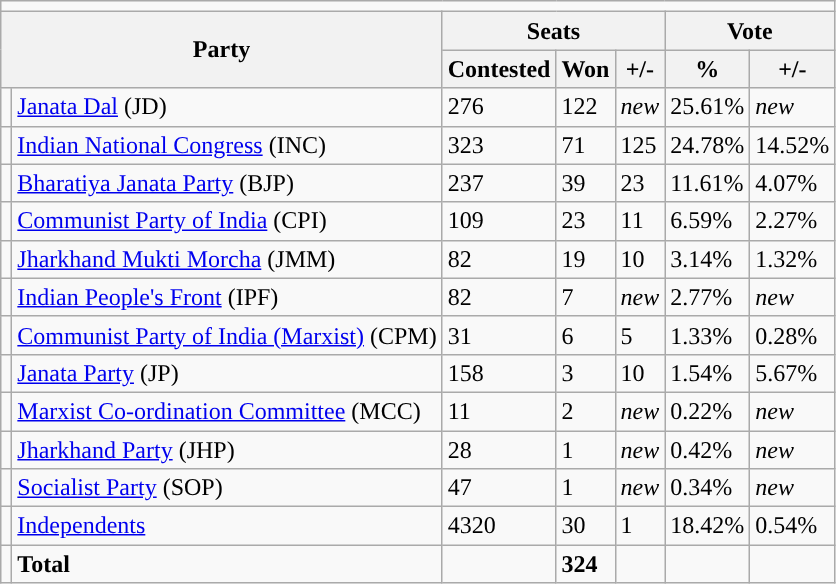<table class="wikitable">
<tr>
<td colspan="7"></td>
</tr>
<tr>
<th colspan="2" rowspan="2">Party</th>
<th colspan="3">Seats</th>
<th colspan="2">Vote</th>
</tr>
<tr>
<th>Contested</th>
<th>Won</th>
<th>+/-</th>
<th>%</th>
<th>+/-</th>
</tr>
<tr>
<td style="background-color:"></td>
<td><a href='#'>Janata Dal</a> (JD)</td>
<td>276</td>
<td>122</td>
<td><em>new</em></td>
<td>25.61%</td>
<td><em>new</em></td>
</tr>
<tr>
<td style="background-color:"></td>
<td align="left"><a href='#'>Indian National Congress</a> (INC)</td>
<td>323</td>
<td>71</td>
<td>125</td>
<td>24.78%</td>
<td>14.52%</td>
</tr>
<tr>
<td style="background-color:"></td>
<td><a href='#'>Bharatiya Janata Party</a> (BJP)</td>
<td>237</td>
<td>39</td>
<td>23</td>
<td>11.61%</td>
<td>4.07%</td>
</tr>
<tr>
<td style="background-color:"></td>
<td><a href='#'>Communist Party of India</a> (CPI)</td>
<td>109</td>
<td>23</td>
<td>11</td>
<td>6.59%</td>
<td>2.27%</td>
</tr>
<tr>
<td style="background-color:"></td>
<td><a href='#'>Jharkhand Mukti Morcha</a> (JMM)</td>
<td>82</td>
<td>19</td>
<td>10</td>
<td>3.14%</td>
<td>1.32%</td>
</tr>
<tr>
<td style="background-color:"></td>
<td><a href='#'>Indian People's Front</a> (IPF)</td>
<td>82</td>
<td>7</td>
<td><em>new</em></td>
<td>2.77%</td>
<td><em>new</em></td>
</tr>
<tr>
<td style="background-color:"></td>
<td align="left"><a href='#'>Communist Party of India (Marxist)</a> (CPM)</td>
<td>31</td>
<td>6</td>
<td>5</td>
<td>1.33%</td>
<td>0.28%</td>
</tr>
<tr>
<td style="background-color:"></td>
<td><a href='#'>Janata Party</a> (JP)</td>
<td>158</td>
<td>3</td>
<td>10</td>
<td>1.54%</td>
<td>5.67%</td>
</tr>
<tr>
<td style="background-color:"></td>
<td><a href='#'>Marxist Co-ordination Committee</a> (MCC)</td>
<td>11</td>
<td>2</td>
<td><em>new</em></td>
<td>0.22%</td>
<td><em>new</em></td>
</tr>
<tr>
<td style="background-color:"></td>
<td><a href='#'>Jharkhand Party</a> (JHP)</td>
<td>28</td>
<td>1</td>
<td><em>new</em></td>
<td>0.42%</td>
<td><em>new</em></td>
</tr>
<tr>
<td style="background-color:"></td>
<td><a href='#'>Socialist Party</a> (SOP)</td>
<td>47</td>
<td>1</td>
<td><em>new</em></td>
<td>0.34%</td>
<td><em>new</em></td>
</tr>
<tr>
<td style="background-color:"></td>
<td align="left"><a href='#'>Independents</a></td>
<td>4320</td>
<td>30</td>
<td>1</td>
<td>18.42%</td>
<td>0.54%</td>
</tr>
<tr class="sortbottom">
<td></td>
<td align="left"><strong>Total</strong></td>
<td></td>
<td><strong>324</strong></td>
<td></td>
<td></td>
<td></td>
</tr>
</table>
